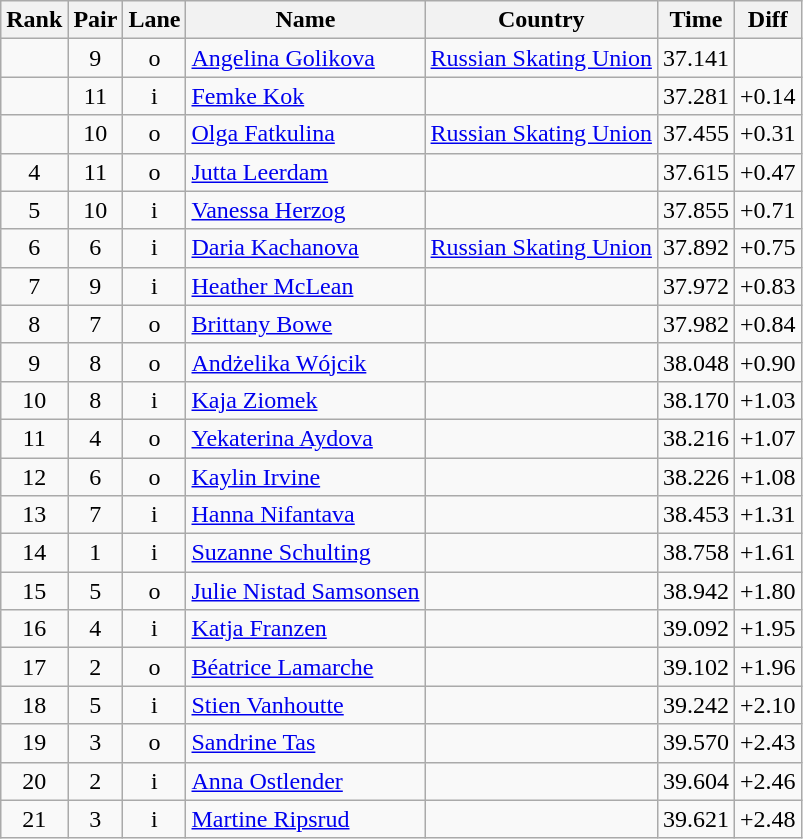<table class="wikitable sortable" style="text-align:center">
<tr>
<th>Rank</th>
<th>Pair</th>
<th>Lane</th>
<th>Name</th>
<th>Country</th>
<th>Time</th>
<th>Diff</th>
</tr>
<tr>
<td></td>
<td>9</td>
<td>o</td>
<td align=left><a href='#'>Angelina Golikova</a></td>
<td align=left><a href='#'>Russian Skating Union</a></td>
<td>37.141</td>
<td></td>
</tr>
<tr>
<td></td>
<td>11</td>
<td>i</td>
<td align=left><a href='#'>Femke Kok</a></td>
<td align=left></td>
<td>37.281</td>
<td>+0.14</td>
</tr>
<tr>
<td></td>
<td>10</td>
<td>o</td>
<td align=left><a href='#'>Olga Fatkulina</a></td>
<td align=left><a href='#'>Russian Skating Union</a></td>
<td>37.455</td>
<td>+0.31</td>
</tr>
<tr>
<td>4</td>
<td>11</td>
<td>o</td>
<td align=left><a href='#'>Jutta Leerdam</a></td>
<td align=left></td>
<td>37.615</td>
<td>+0.47</td>
</tr>
<tr>
<td>5</td>
<td>10</td>
<td>i</td>
<td align=left><a href='#'>Vanessa Herzog</a></td>
<td align=left></td>
<td>37.855</td>
<td>+0.71</td>
</tr>
<tr>
<td>6</td>
<td>6</td>
<td>i</td>
<td align=left><a href='#'>Daria Kachanova</a></td>
<td align=left><a href='#'>Russian Skating Union</a></td>
<td>37.892</td>
<td>+0.75</td>
</tr>
<tr>
<td>7</td>
<td>9</td>
<td>i</td>
<td align=left><a href='#'>Heather McLean</a></td>
<td align=left></td>
<td>37.972</td>
<td>+0.83</td>
</tr>
<tr>
<td>8</td>
<td>7</td>
<td>o</td>
<td align=left><a href='#'>Brittany Bowe</a></td>
<td align=left></td>
<td>37.982</td>
<td>+0.84</td>
</tr>
<tr>
<td>9</td>
<td>8</td>
<td>o</td>
<td align=left><a href='#'>Andżelika Wójcik</a></td>
<td align=left></td>
<td>38.048</td>
<td>+0.90</td>
</tr>
<tr>
<td>10</td>
<td>8</td>
<td>i</td>
<td align=left><a href='#'>Kaja Ziomek</a></td>
<td align=left></td>
<td>38.170</td>
<td>+1.03</td>
</tr>
<tr>
<td>11</td>
<td>4</td>
<td>o</td>
<td align=left><a href='#'>Yekaterina Aydova</a></td>
<td align=left></td>
<td>38.216</td>
<td>+1.07</td>
</tr>
<tr>
<td>12</td>
<td>6</td>
<td>o</td>
<td align=left><a href='#'>Kaylin Irvine</a></td>
<td align=left></td>
<td>38.226</td>
<td>+1.08</td>
</tr>
<tr>
<td>13</td>
<td>7</td>
<td>i</td>
<td align=left><a href='#'>Hanna Nifantava</a></td>
<td align=left></td>
<td>38.453</td>
<td>+1.31</td>
</tr>
<tr>
<td>14</td>
<td>1</td>
<td>i</td>
<td align=left><a href='#'>Suzanne Schulting</a></td>
<td align=left></td>
<td>38.758</td>
<td>+1.61</td>
</tr>
<tr>
<td>15</td>
<td>5</td>
<td>o</td>
<td align=left><a href='#'>Julie Nistad Samsonsen</a></td>
<td align=left></td>
<td>38.942</td>
<td>+1.80</td>
</tr>
<tr>
<td>16</td>
<td>4</td>
<td>i</td>
<td align=left><a href='#'>Katja Franzen</a></td>
<td align=left></td>
<td>39.092</td>
<td>+1.95</td>
</tr>
<tr>
<td>17</td>
<td>2</td>
<td>o</td>
<td align=left><a href='#'>Béatrice Lamarche</a></td>
<td align=left></td>
<td>39.102</td>
<td>+1.96</td>
</tr>
<tr>
<td>18</td>
<td>5</td>
<td>i</td>
<td align=left><a href='#'>Stien Vanhoutte</a></td>
<td align=left></td>
<td>39.242</td>
<td>+2.10</td>
</tr>
<tr>
<td>19</td>
<td>3</td>
<td>o</td>
<td align=left><a href='#'>Sandrine Tas</a></td>
<td align=left></td>
<td>39.570</td>
<td>+2.43</td>
</tr>
<tr>
<td>20</td>
<td>2</td>
<td>i</td>
<td align=left><a href='#'>Anna Ostlender</a></td>
<td align=left></td>
<td>39.604</td>
<td>+2.46</td>
</tr>
<tr>
<td>21</td>
<td>3</td>
<td>i</td>
<td align=left><a href='#'>Martine Ripsrud</a></td>
<td align=left></td>
<td>39.621</td>
<td>+2.48</td>
</tr>
</table>
